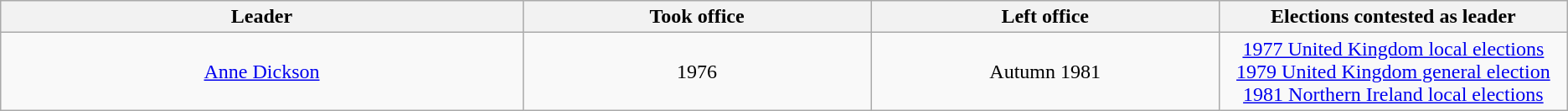<table class="wikitable" style="text-align:center">
<tr>
<th style="width:15%;">Leader<br></th>
<th style="width:10%;">Took office</th>
<th style="width:10%;">Left office</th>
<th style="width:10%;">Elections contested as leader</th>
</tr>
<tr>
<td><a href='#'>Anne Dickson</a><br></td>
<td>1976</td>
<td>Autumn 1981</td>
<td><a href='#'>1977 United Kingdom local elections</a><br><a href='#'>1979 United Kingdom general election</a><br><a href='#'>1981 Northern Ireland local elections</a></td>
</tr>
</table>
